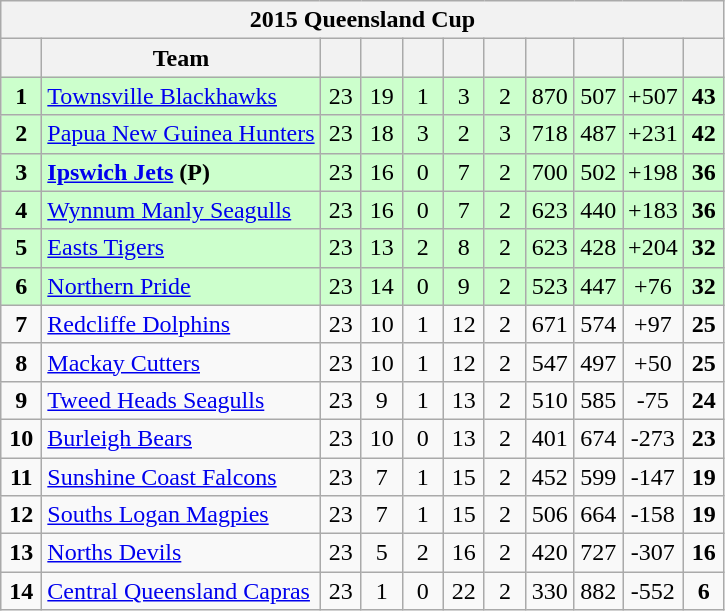<table class="wikitable" style="text-align:center;">
<tr>
<th colspan="11">2015 Queensland Cup</th>
</tr>
<tr>
<th width="20"></th>
<th>Team</th>
<th width="20"></th>
<th width="20"></th>
<th width="20"></th>
<th width="20"></th>
<th width="20"></th>
<th width="25"></th>
<th width="25"></th>
<th width="30"></th>
<th width="20"></th>
</tr>
<tr style="background: #ccffcc;">
<td><strong>1</strong></td>
<td style="text-align:left;"> <a href='#'>Townsville Blackhawks</a></td>
<td>23</td>
<td>19</td>
<td>1</td>
<td>3</td>
<td>2</td>
<td>870</td>
<td>507</td>
<td>+507</td>
<td><strong>43</strong></td>
</tr>
<tr style="background: #ccffcc;">
<td><strong>2</strong></td>
<td style="text-align:left;"> <a href='#'>Papua New Guinea Hunters</a></td>
<td>23</td>
<td>18</td>
<td>3</td>
<td>2</td>
<td>3</td>
<td>718</td>
<td>487</td>
<td>+231</td>
<td><strong>42</strong></td>
</tr>
<tr style="background: #ccffcc;">
<td><strong>3</strong></td>
<td style="text-align:left;"> <strong><a href='#'>Ipswich Jets</a> (P)</strong></td>
<td>23</td>
<td>16</td>
<td>0</td>
<td>7</td>
<td>2</td>
<td>700</td>
<td>502</td>
<td>+198</td>
<td><strong>36</strong></td>
</tr>
<tr style="background: #ccffcc;">
<td><strong>4</strong></td>
<td style="text-align:left;"> <a href='#'>Wynnum Manly Seagulls</a></td>
<td>23</td>
<td>16</td>
<td>0</td>
<td>7</td>
<td>2</td>
<td>623</td>
<td>440</td>
<td>+183</td>
<td><strong>36</strong></td>
</tr>
<tr style="background: #ccffcc;">
<td><strong>5</strong></td>
<td style="text-align:left;"> <a href='#'>Easts Tigers</a></td>
<td>23</td>
<td>13</td>
<td>2</td>
<td>8</td>
<td>2</td>
<td>623</td>
<td>428</td>
<td>+204</td>
<td><strong>32</strong></td>
</tr>
<tr style="background: #ccffcc;">
<td><strong>6</strong></td>
<td style="text-align:left;"> <a href='#'>Northern Pride</a></td>
<td>23</td>
<td>14</td>
<td>0</td>
<td>9</td>
<td>2</td>
<td>523</td>
<td>447</td>
<td>+76</td>
<td><strong>32</strong></td>
</tr>
<tr>
<td><strong>7</strong></td>
<td style="text-align:left;"> <a href='#'>Redcliffe Dolphins</a></td>
<td>23</td>
<td>10</td>
<td>1</td>
<td>12</td>
<td>2</td>
<td>671</td>
<td>574</td>
<td>+97</td>
<td><strong>25</strong></td>
</tr>
<tr>
<td><strong>8</strong></td>
<td style="text-align:left;"> <a href='#'>Mackay Cutters</a></td>
<td>23</td>
<td>10</td>
<td>1</td>
<td>12</td>
<td>2</td>
<td>547</td>
<td>497</td>
<td>+50</td>
<td><strong>25</strong></td>
</tr>
<tr>
<td><strong>9</strong></td>
<td style="text-align:left;"> <a href='#'>Tweed Heads Seagulls</a></td>
<td>23</td>
<td>9</td>
<td>1</td>
<td>13</td>
<td>2</td>
<td>510</td>
<td>585</td>
<td>-75</td>
<td><strong>24</strong></td>
</tr>
<tr>
<td><strong>10</strong></td>
<td style="text-align:left;"> <a href='#'>Burleigh Bears</a></td>
<td>23</td>
<td>10</td>
<td>0</td>
<td>13</td>
<td>2</td>
<td>401</td>
<td>674</td>
<td>-273</td>
<td><strong>23</strong></td>
</tr>
<tr>
<td><strong>11</strong></td>
<td style="text-align:left;"> <a href='#'>Sunshine Coast Falcons</a></td>
<td>23</td>
<td>7</td>
<td>1</td>
<td>15</td>
<td>2</td>
<td>452</td>
<td>599</td>
<td>-147</td>
<td><strong>19</strong></td>
</tr>
<tr>
<td><strong>12</strong></td>
<td style="text-align:left;"> <a href='#'>Souths Logan Magpies</a></td>
<td>23</td>
<td>7</td>
<td>1</td>
<td>15</td>
<td>2</td>
<td>506</td>
<td>664</td>
<td>-158</td>
<td><strong>19</strong></td>
</tr>
<tr>
<td><strong>13</strong></td>
<td style="text-align:left;"> <a href='#'>Norths Devils</a></td>
<td>23</td>
<td>5</td>
<td>2</td>
<td>16</td>
<td>2</td>
<td>420</td>
<td>727</td>
<td>-307</td>
<td><strong>16</strong></td>
</tr>
<tr>
<td><strong>14</strong></td>
<td style="text-align:left;"> <a href='#'>Central Queensland Capras</a></td>
<td>23</td>
<td>1</td>
<td>0</td>
<td>22</td>
<td>2</td>
<td>330</td>
<td>882</td>
<td>-552</td>
<td><strong>6</strong></td>
</tr>
</table>
